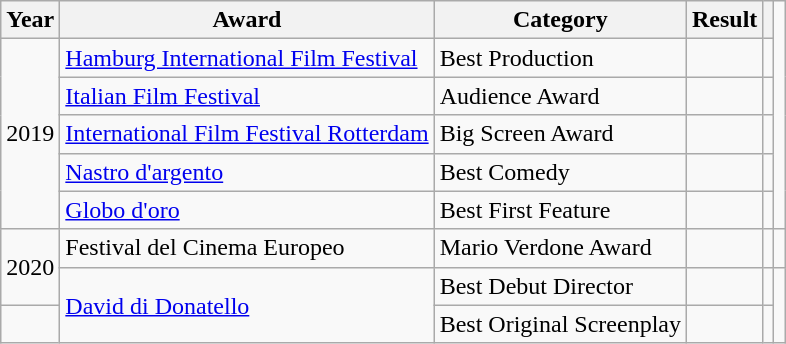<table class="wikitable sortable">
<tr>
<th>Year</th>
<th>Award</th>
<th>Category</th>
<th>Result</th>
<th class="unsortable"></th>
</tr>
<tr>
<td rowspan="5">2019</td>
<td><a href='#'>Hamburg International Film Festival</a></td>
<td>Best Production</td>
<td></td>
<td style="text-align: center;"></td>
</tr>
<tr>
<td><a href='#'>Italian Film Festival</a></td>
<td>Audience Award</td>
<td></td>
<td style="text-align: center;"></td>
</tr>
<tr>
<td><a href='#'>International Film Festival Rotterdam</a></td>
<td>Big Screen Award</td>
<td></td>
<td style="text-align: center;"></td>
</tr>
<tr>
<td><a href='#'>Nastro d'argento</a></td>
<td>Best Comedy</td>
<td></td>
<td style="text-align: center;"></td>
</tr>
<tr>
<td><a href='#'>Globo d'oro</a></td>
<td>Best First Feature</td>
<td></td>
<td style="text-align: center;"></td>
</tr>
<tr>
<td rowspan="2">2020</td>
<td>Festival del Cinema Europeo</td>
<td>Mario Verdone Award</td>
<td></td>
<td style="text-align: center;"></td>
<td></td>
</tr>
<tr>
<td rowspan="2"><a href='#'>David di Donatello</a></td>
<td>Best Debut Director</td>
<td></td>
<td style="text-align: center;"></td>
</tr>
<tr>
<td></td>
<td>Best Original Screenplay</td>
<td></td>
<td style="text-align: center;"></td>
</tr>
</table>
